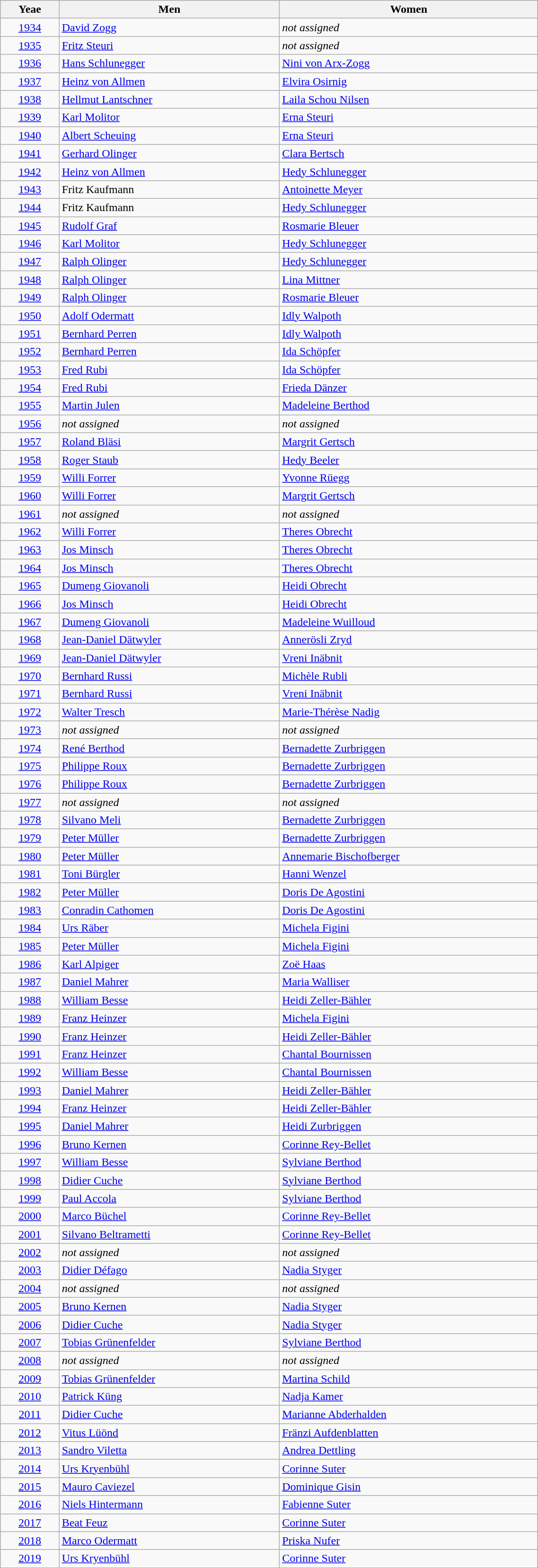<table class="wikitable sortable" width=60%>
<tr>
<th>Yeae</th>
<th>Men</th>
<th>Women</th>
</tr>
<tr>
<td align="center"><a href='#'>1934</a></td>
<td><a href='#'>David Zogg</a></td>
<td><em>not assigned</em></td>
</tr>
<tr>
<td align="center"><a href='#'>1935</a></td>
<td><a href='#'>Fritz Steuri</a></td>
<td><em>not assigned</em></td>
</tr>
<tr>
<td align="center"><a href='#'>1936</a></td>
<td><a href='#'>Hans Schlunegger</a></td>
<td><a href='#'>Nini von Arx-Zogg</a></td>
</tr>
<tr>
<td align="center"><a href='#'>1937</a></td>
<td><a href='#'>Heinz von Allmen</a></td>
<td><a href='#'>Elvira Osirnig</a></td>
</tr>
<tr>
<td align="center"><a href='#'>1938</a></td>
<td><a href='#'>Hellmut Lantschner</a> </td>
<td><a href='#'>Laila Schou Nilsen</a> </td>
</tr>
<tr>
<td align="center"><a href='#'>1939</a></td>
<td><a href='#'>Karl Molitor</a></td>
<td><a href='#'>Erna Steuri</a></td>
</tr>
<tr>
<td align="center"><a href='#'>1940</a></td>
<td><a href='#'>Albert Scheuing</a></td>
<td><a href='#'>Erna Steuri</a></td>
</tr>
<tr>
<td align="center"><a href='#'>1941</a></td>
<td><a href='#'>Gerhard Olinger</a></td>
<td><a href='#'>Clara Bertsch</a></td>
</tr>
<tr>
<td align="center"><a href='#'>1942</a></td>
<td><a href='#'>Heinz von Allmen</a></td>
<td><a href='#'>Hedy Schlunegger</a></td>
</tr>
<tr>
<td align="center"><a href='#'>1943</a></td>
<td>Fritz Kaufmann</td>
<td><a href='#'>Antoinette Meyer</a></td>
</tr>
<tr>
<td align="center"><a href='#'>1944</a></td>
<td>Fritz Kaufmann</td>
<td><a href='#'>Hedy Schlunegger</a></td>
</tr>
<tr>
<td align="center"><a href='#'>1945</a></td>
<td><a href='#'>Rudolf Graf</a></td>
<td><a href='#'>Rosmarie Bleuer</a></td>
</tr>
<tr>
<td align="center"><a href='#'>1946</a></td>
<td><a href='#'>Karl Molitor</a></td>
<td><a href='#'>Hedy Schlunegger</a></td>
</tr>
<tr>
<td align="center"><a href='#'>1947</a></td>
<td><a href='#'>Ralph Olinger</a></td>
<td><a href='#'>Hedy Schlunegger</a></td>
</tr>
<tr>
<td align="center"><a href='#'>1948</a></td>
<td><a href='#'>Ralph Olinger</a></td>
<td><a href='#'>Lina Mittner</a></td>
</tr>
<tr>
<td align="center"><a href='#'>1949</a></td>
<td><a href='#'>Ralph Olinger</a></td>
<td><a href='#'>Rosmarie Bleuer</a></td>
</tr>
<tr>
<td align="center"><a href='#'>1950</a></td>
<td><a href='#'>Adolf Odermatt</a></td>
<td><a href='#'>Idly Walpoth</a></td>
</tr>
<tr>
<td align="center"><a href='#'>1951</a></td>
<td><a href='#'>Bernhard Perren</a></td>
<td><a href='#'>Idly Walpoth</a></td>
</tr>
<tr>
<td align="center"><a href='#'>1952</a></td>
<td><a href='#'>Bernhard Perren</a></td>
<td><a href='#'>Ida Schöpfer</a></td>
</tr>
<tr>
<td align="center"><a href='#'>1953</a></td>
<td><a href='#'>Fred Rubi</a></td>
<td><a href='#'>Ida Schöpfer</a></td>
</tr>
<tr>
<td align="center"><a href='#'>1954</a></td>
<td><a href='#'>Fred Rubi</a></td>
<td><a href='#'>Frieda Dänzer</a></td>
</tr>
<tr>
<td align="center"><a href='#'>1955</a></td>
<td><a href='#'>Martin Julen</a></td>
<td><a href='#'>Madeleine Berthod</a></td>
</tr>
<tr>
<td align="center"><a href='#'>1956</a></td>
<td><em>not assigned</em></td>
<td><em>not assigned</em></td>
</tr>
<tr>
<td align="center"><a href='#'>1957</a></td>
<td><a href='#'>Roland Bläsi</a></td>
<td><a href='#'>Margrit Gertsch</a></td>
</tr>
<tr>
<td align="center"><a href='#'>1958</a></td>
<td><a href='#'>Roger Staub</a></td>
<td><a href='#'>Hedy Beeler</a></td>
</tr>
<tr>
<td align="center"><a href='#'>1959</a></td>
<td><a href='#'>Willi Forrer</a></td>
<td><a href='#'>Yvonne Rüegg</a></td>
</tr>
<tr>
<td align="center"><a href='#'>1960</a></td>
<td><a href='#'>Willi Forrer</a></td>
<td><a href='#'>Margrit Gertsch</a></td>
</tr>
<tr>
<td align="center"><a href='#'>1961</a></td>
<td><em>not assigned</em></td>
<td><em>not assigned</em></td>
</tr>
<tr>
<td align="center"><a href='#'>1962</a></td>
<td><a href='#'>Willi Forrer</a></td>
<td><a href='#'>Theres Obrecht</a></td>
</tr>
<tr>
<td align="center"><a href='#'>1963</a></td>
<td><a href='#'>Jos Minsch</a></td>
<td><a href='#'>Theres Obrecht</a></td>
</tr>
<tr>
<td align="center"><a href='#'>1964</a></td>
<td><a href='#'>Jos Minsch</a></td>
<td><a href='#'>Theres Obrecht</a></td>
</tr>
<tr>
<td align="center"><a href='#'>1965</a></td>
<td><a href='#'>Dumeng Giovanoli</a></td>
<td><a href='#'>Heidi Obrecht</a></td>
</tr>
<tr>
<td align="center"><a href='#'>1966</a></td>
<td><a href='#'>Jos Minsch</a></td>
<td><a href='#'>Heidi Obrecht</a></td>
</tr>
<tr>
<td align="center"><a href='#'>1967</a></td>
<td><a href='#'>Dumeng Giovanoli</a></td>
<td><a href='#'>Madeleine Wuilloud</a></td>
</tr>
<tr>
<td align="center"><a href='#'>1968</a></td>
<td><a href='#'>Jean-Daniel Dätwyler</a></td>
<td><a href='#'>Annerösli Zryd</a></td>
</tr>
<tr>
<td align="center"><a href='#'>1969</a></td>
<td><a href='#'>Jean-Daniel Dätwyler</a></td>
<td><a href='#'>Vreni Inäbnit</a></td>
</tr>
<tr>
<td align="center"><a href='#'>1970</a></td>
<td><a href='#'>Bernhard Russi</a></td>
<td><a href='#'>Michèle Rubli</a></td>
</tr>
<tr>
<td align="center"><a href='#'>1971</a></td>
<td><a href='#'>Bernhard Russi</a></td>
<td><a href='#'>Vreni Inäbnit</a></td>
</tr>
<tr>
<td align="center"><a href='#'>1972</a></td>
<td><a href='#'>Walter Tresch</a></td>
<td><a href='#'>Marie-Thérèse Nadig</a></td>
</tr>
<tr>
<td align="center"><a href='#'>1973</a></td>
<td><em>not assigned</em></td>
<td><em>not assigned</em></td>
</tr>
<tr>
<td align="center"><a href='#'>1974</a></td>
<td><a href='#'>René Berthod</a></td>
<td><a href='#'>Bernadette Zurbriggen</a></td>
</tr>
<tr>
<td align="center"><a href='#'>1975</a></td>
<td><a href='#'>Philippe Roux</a></td>
<td><a href='#'>Bernadette Zurbriggen</a></td>
</tr>
<tr>
<td align="center"><a href='#'>1976</a></td>
<td><a href='#'>Philippe Roux</a></td>
<td><a href='#'>Bernadette Zurbriggen</a></td>
</tr>
<tr>
<td align="center"><a href='#'>1977</a></td>
<td><em>not assigned</em></td>
<td><em>not assigned</em></td>
</tr>
<tr>
<td align="center"><a href='#'>1978</a></td>
<td><a href='#'>Silvano Meli</a></td>
<td><a href='#'>Bernadette Zurbriggen</a></td>
</tr>
<tr>
<td align="center"><a href='#'>1979</a></td>
<td><a href='#'>Peter Müller</a></td>
<td><a href='#'>Bernadette Zurbriggen</a></td>
</tr>
<tr>
<td align="center"><a href='#'>1980</a></td>
<td><a href='#'>Peter Müller</a></td>
<td><a href='#'>Annemarie Bischofberger</a></td>
</tr>
<tr>
<td align="center"><a href='#'>1981</a></td>
<td><a href='#'>Toni Bürgler</a></td>
<td><a href='#'>Hanni Wenzel</a> </td>
</tr>
<tr>
<td align="center"><a href='#'>1982</a></td>
<td><a href='#'>Peter Müller</a></td>
<td><a href='#'>Doris De Agostini</a></td>
</tr>
<tr>
<td align="center"><a href='#'>1983</a></td>
<td><a href='#'>Conradin Cathomen</a></td>
<td><a href='#'>Doris De Agostini</a></td>
</tr>
<tr>
<td align="center"><a href='#'>1984</a></td>
<td><a href='#'>Urs Räber</a></td>
<td><a href='#'>Michela Figini</a></td>
</tr>
<tr>
<td align="center"><a href='#'>1985</a></td>
<td><a href='#'>Peter Müller</a></td>
<td><a href='#'>Michela Figini</a></td>
</tr>
<tr>
<td align="center"><a href='#'>1986</a></td>
<td><a href='#'>Karl Alpiger</a></td>
<td><a href='#'>Zoë Haas</a></td>
</tr>
<tr>
<td align="center"><a href='#'>1987</a></td>
<td><a href='#'>Daniel Mahrer</a></td>
<td><a href='#'>Maria Walliser</a></td>
</tr>
<tr>
<td align="center"><a href='#'>1988</a></td>
<td><a href='#'>William Besse</a></td>
<td><a href='#'>Heidi Zeller-Bähler</a></td>
</tr>
<tr>
<td align="center"><a href='#'>1989</a></td>
<td><a href='#'>Franz Heinzer</a></td>
<td><a href='#'>Michela Figini</a></td>
</tr>
<tr>
<td align="center"><a href='#'>1990</a></td>
<td><a href='#'>Franz Heinzer</a></td>
<td><a href='#'>Heidi Zeller-Bähler</a></td>
</tr>
<tr>
<td align="center"><a href='#'>1991</a></td>
<td><a href='#'>Franz Heinzer</a></td>
<td><a href='#'>Chantal Bournissen</a></td>
</tr>
<tr>
<td align="center"><a href='#'>1992</a></td>
<td><a href='#'>William Besse</a></td>
<td><a href='#'>Chantal Bournissen</a></td>
</tr>
<tr>
<td align="center"><a href='#'>1993</a></td>
<td><a href='#'>Daniel Mahrer</a></td>
<td><a href='#'>Heidi Zeller-Bähler</a></td>
</tr>
<tr>
<td align="center"><a href='#'>1994</a></td>
<td><a href='#'>Franz Heinzer</a></td>
<td><a href='#'>Heidi Zeller-Bähler</a></td>
</tr>
<tr>
<td align="center"><a href='#'>1995</a></td>
<td><a href='#'>Daniel Mahrer</a></td>
<td><a href='#'>Heidi Zurbriggen</a></td>
</tr>
<tr>
<td align="center"><a href='#'>1996</a></td>
<td><a href='#'>Bruno Kernen</a></td>
<td><a href='#'>Corinne Rey-Bellet</a></td>
</tr>
<tr>
<td align="center"><a href='#'>1997</a></td>
<td><a href='#'>William Besse</a></td>
<td><a href='#'>Sylviane Berthod</a></td>
</tr>
<tr>
<td align="center"><a href='#'>1998</a></td>
<td><a href='#'>Didier Cuche</a></td>
<td><a href='#'>Sylviane Berthod</a></td>
</tr>
<tr>
<td align="center"><a href='#'>1999</a></td>
<td><a href='#'>Paul Accola</a></td>
<td><a href='#'>Sylviane Berthod</a></td>
</tr>
<tr>
<td align="center"><a href='#'>2000</a></td>
<td><a href='#'>Marco Büchel</a> </td>
<td><a href='#'>Corinne Rey-Bellet</a></td>
</tr>
<tr>
<td align="center"><a href='#'>2001</a></td>
<td><a href='#'>Silvano Beltrametti</a></td>
<td><a href='#'>Corinne Rey-Bellet</a></td>
</tr>
<tr>
<td align="center"><a href='#'>2002</a></td>
<td><em>not assigned</em></td>
<td><em>not assigned</em></td>
</tr>
<tr>
<td align="center"><a href='#'>2003</a></td>
<td><a href='#'>Didier Défago</a></td>
<td><a href='#'>Nadia Styger</a></td>
</tr>
<tr>
<td align="center"><a href='#'>2004</a></td>
<td><em>not assigned</em></td>
<td><em>not assigned</em></td>
</tr>
<tr>
<td align="center"><a href='#'>2005</a></td>
<td><a href='#'>Bruno Kernen</a></td>
<td><a href='#'>Nadia Styger</a></td>
</tr>
<tr>
<td align="center"><a href='#'>2006</a></td>
<td><a href='#'>Didier Cuche</a></td>
<td><a href='#'>Nadia Styger</a></td>
</tr>
<tr>
<td align="center"><a href='#'>2007</a></td>
<td><a href='#'>Tobias Grünenfelder</a></td>
<td><a href='#'>Sylviane Berthod</a></td>
</tr>
<tr>
<td align="center"><a href='#'>2008</a></td>
<td><em>not assigned</em></td>
<td><em>not assigned</em></td>
</tr>
<tr>
<td align="center"><a href='#'>2009</a></td>
<td><a href='#'>Tobias Grünenfelder</a></td>
<td><a href='#'>Martina Schild</a></td>
</tr>
<tr>
<td align="center"><a href='#'>2010</a></td>
<td><a href='#'>Patrick Küng</a></td>
<td><a href='#'>Nadja Kamer</a></td>
</tr>
<tr>
<td align="center"><a href='#'>2011</a></td>
<td><a href='#'>Didier Cuche</a></td>
<td><a href='#'>Marianne Abderhalden</a></td>
</tr>
<tr>
<td align="center"><a href='#'>2012</a></td>
<td><a href='#'>Vitus Lüönd</a></td>
<td><a href='#'>Fränzi Aufdenblatten</a></td>
</tr>
<tr>
<td align="center"><a href='#'>2013</a></td>
<td><a href='#'>Sandro Viletta</a></td>
<td><a href='#'>Andrea Dettling</a></td>
</tr>
<tr>
<td align="center"><a href='#'>2014</a></td>
<td><a href='#'>Urs Kryenbühl</a></td>
<td><a href='#'>Corinne Suter</a></td>
</tr>
<tr>
<td align="center"><a href='#'>2015</a></td>
<td><a href='#'>Mauro Caviezel</a></td>
<td><a href='#'>Dominique Gisin</a></td>
</tr>
<tr>
<td align="center"><a href='#'>2016</a></td>
<td><a href='#'>Niels Hintermann</a></td>
<td><a href='#'>Fabienne Suter</a></td>
</tr>
<tr>
<td align="center"><a href='#'>2017</a></td>
<td><a href='#'>Beat Feuz</a></td>
<td><a href='#'>Corinne Suter</a></td>
</tr>
<tr>
<td align="center"><a href='#'>2018</a></td>
<td><a href='#'>Marco Odermatt</a></td>
<td><a href='#'>Priska Nufer</a></td>
</tr>
<tr>
<td align="center"><a href='#'>2019</a></td>
<td><a href='#'>Urs Kryenbühl</a></td>
<td><a href='#'>Corinne Suter</a></td>
</tr>
</table>
